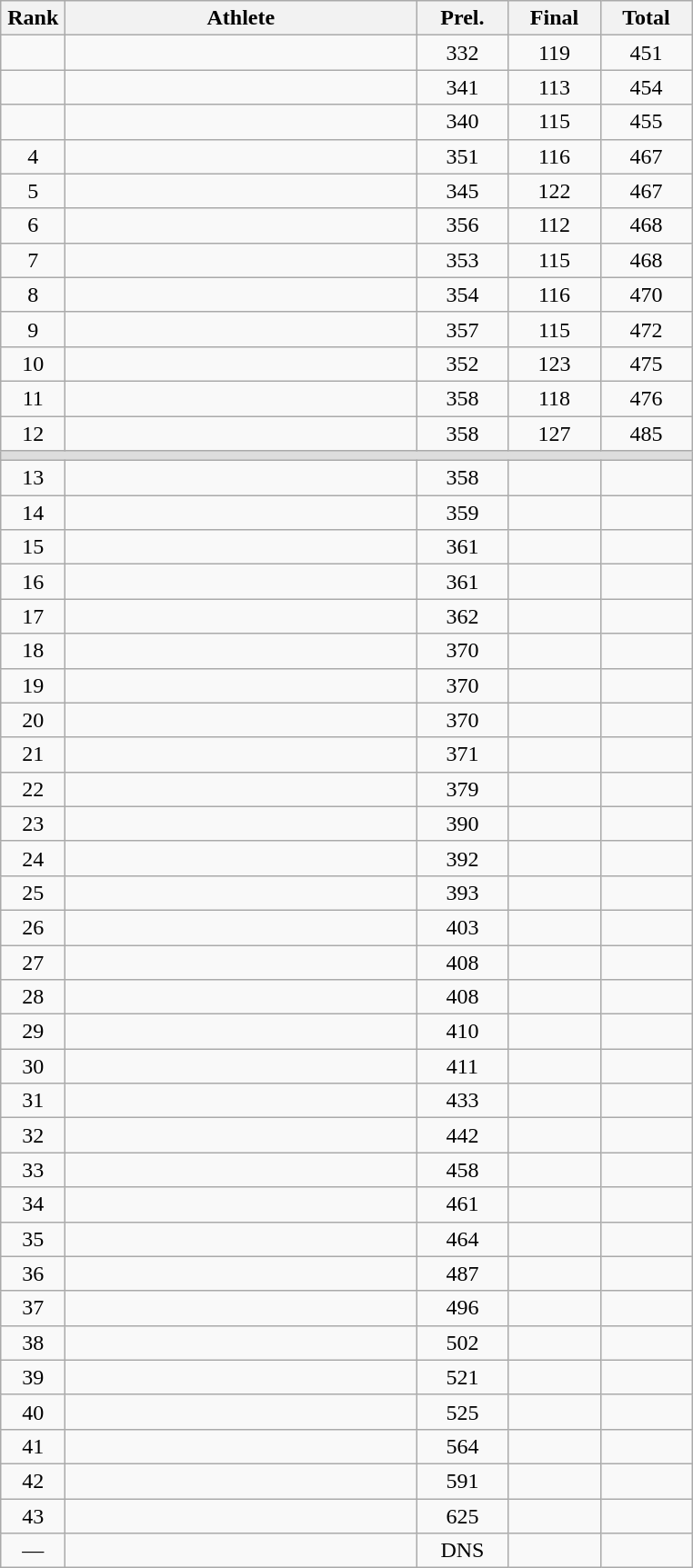<table class=wikitable style="text-align:center">
<tr>
<th width=40>Rank</th>
<th width=250>Athlete</th>
<th width=60>Prel.</th>
<th width=60>Final</th>
<th width=60>Total</th>
</tr>
<tr>
<td></td>
<td align=left></td>
<td>332</td>
<td>119</td>
<td>451</td>
</tr>
<tr>
<td></td>
<td align=left></td>
<td>341</td>
<td>113</td>
<td>454</td>
</tr>
<tr>
<td></td>
<td align=left></td>
<td>340</td>
<td>115</td>
<td>455</td>
</tr>
<tr>
<td>4</td>
<td align=left></td>
<td>351</td>
<td>116</td>
<td>467</td>
</tr>
<tr>
<td>5</td>
<td align=left></td>
<td>345</td>
<td>122</td>
<td>467</td>
</tr>
<tr>
<td>6</td>
<td align=left></td>
<td>356</td>
<td>112</td>
<td>468</td>
</tr>
<tr>
<td>7</td>
<td align=left></td>
<td>353</td>
<td>115</td>
<td>468</td>
</tr>
<tr>
<td>8</td>
<td align=left></td>
<td>354</td>
<td>116</td>
<td>470</td>
</tr>
<tr>
<td>9</td>
<td align=left></td>
<td>357</td>
<td>115</td>
<td>472</td>
</tr>
<tr>
<td>10</td>
<td align=left></td>
<td>352</td>
<td>123</td>
<td>475</td>
</tr>
<tr>
<td>11</td>
<td align=left></td>
<td>358</td>
<td>118</td>
<td>476</td>
</tr>
<tr>
<td>12</td>
<td align=left></td>
<td>358</td>
<td>127</td>
<td>485</td>
</tr>
<tr bgcolor=#DDDDDD>
<td colspan=5></td>
</tr>
<tr>
<td>13</td>
<td align=left></td>
<td>358</td>
<td></td>
<td></td>
</tr>
<tr>
<td>14</td>
<td align=left></td>
<td>359</td>
<td></td>
<td></td>
</tr>
<tr>
<td>15</td>
<td align=left></td>
<td>361</td>
<td></td>
<td></td>
</tr>
<tr>
<td>16</td>
<td align=left></td>
<td>361</td>
<td></td>
<td></td>
</tr>
<tr>
<td>17</td>
<td align=left></td>
<td>362</td>
<td></td>
<td></td>
</tr>
<tr>
<td>18</td>
<td align=left></td>
<td>370</td>
<td></td>
<td></td>
</tr>
<tr>
<td>19</td>
<td align=left></td>
<td>370</td>
<td></td>
<td></td>
</tr>
<tr>
<td>20</td>
<td align=left></td>
<td>370</td>
<td></td>
<td></td>
</tr>
<tr>
<td>21</td>
<td align=left></td>
<td>371</td>
<td></td>
<td></td>
</tr>
<tr>
<td>22</td>
<td align=left></td>
<td>379</td>
<td></td>
<td></td>
</tr>
<tr>
<td>23</td>
<td align=left></td>
<td>390</td>
<td></td>
<td></td>
</tr>
<tr>
<td>24</td>
<td align=left></td>
<td>392</td>
<td></td>
<td></td>
</tr>
<tr>
<td>25</td>
<td align=left></td>
<td>393</td>
<td></td>
<td></td>
</tr>
<tr>
<td>26</td>
<td align=left></td>
<td>403</td>
<td></td>
<td></td>
</tr>
<tr>
<td>27</td>
<td align=left></td>
<td>408</td>
<td></td>
<td></td>
</tr>
<tr>
<td>28</td>
<td align=left></td>
<td>408</td>
<td></td>
<td></td>
</tr>
<tr>
<td>29</td>
<td align=left></td>
<td>410</td>
<td></td>
<td></td>
</tr>
<tr>
<td>30</td>
<td align=left></td>
<td>411</td>
<td></td>
<td></td>
</tr>
<tr>
<td>31</td>
<td align=left></td>
<td>433</td>
<td></td>
<td></td>
</tr>
<tr>
<td>32</td>
<td align=left></td>
<td>442</td>
<td></td>
<td></td>
</tr>
<tr>
<td>33</td>
<td align=left></td>
<td>458</td>
<td></td>
<td></td>
</tr>
<tr>
<td>34</td>
<td align=left></td>
<td>461</td>
<td></td>
<td></td>
</tr>
<tr>
<td>35</td>
<td align=left></td>
<td>464</td>
<td></td>
<td></td>
</tr>
<tr>
<td>36</td>
<td align=left></td>
<td>487</td>
<td></td>
<td></td>
</tr>
<tr>
<td>37</td>
<td align=left></td>
<td>496</td>
<td></td>
<td></td>
</tr>
<tr>
<td>38</td>
<td align=left></td>
<td>502</td>
<td></td>
<td></td>
</tr>
<tr>
<td>39</td>
<td align=left></td>
<td>521</td>
<td></td>
<td></td>
</tr>
<tr>
<td>40</td>
<td align=left></td>
<td>525</td>
<td></td>
<td></td>
</tr>
<tr>
<td>41</td>
<td align=left></td>
<td>564</td>
<td></td>
<td></td>
</tr>
<tr>
<td>42</td>
<td align=left></td>
<td>591</td>
<td></td>
<td></td>
</tr>
<tr>
<td>43</td>
<td align=left></td>
<td>625</td>
<td></td>
<td></td>
</tr>
<tr>
<td>—</td>
<td align=left></td>
<td>DNS</td>
<td></td>
<td></td>
</tr>
</table>
